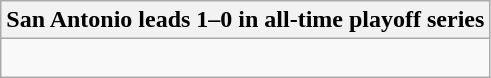<table class="wikitable collapsible collapsed">
<tr>
<th>San Antonio leads 1–0 in all-time playoff series</th>
</tr>
<tr>
<td><br></td>
</tr>
</table>
